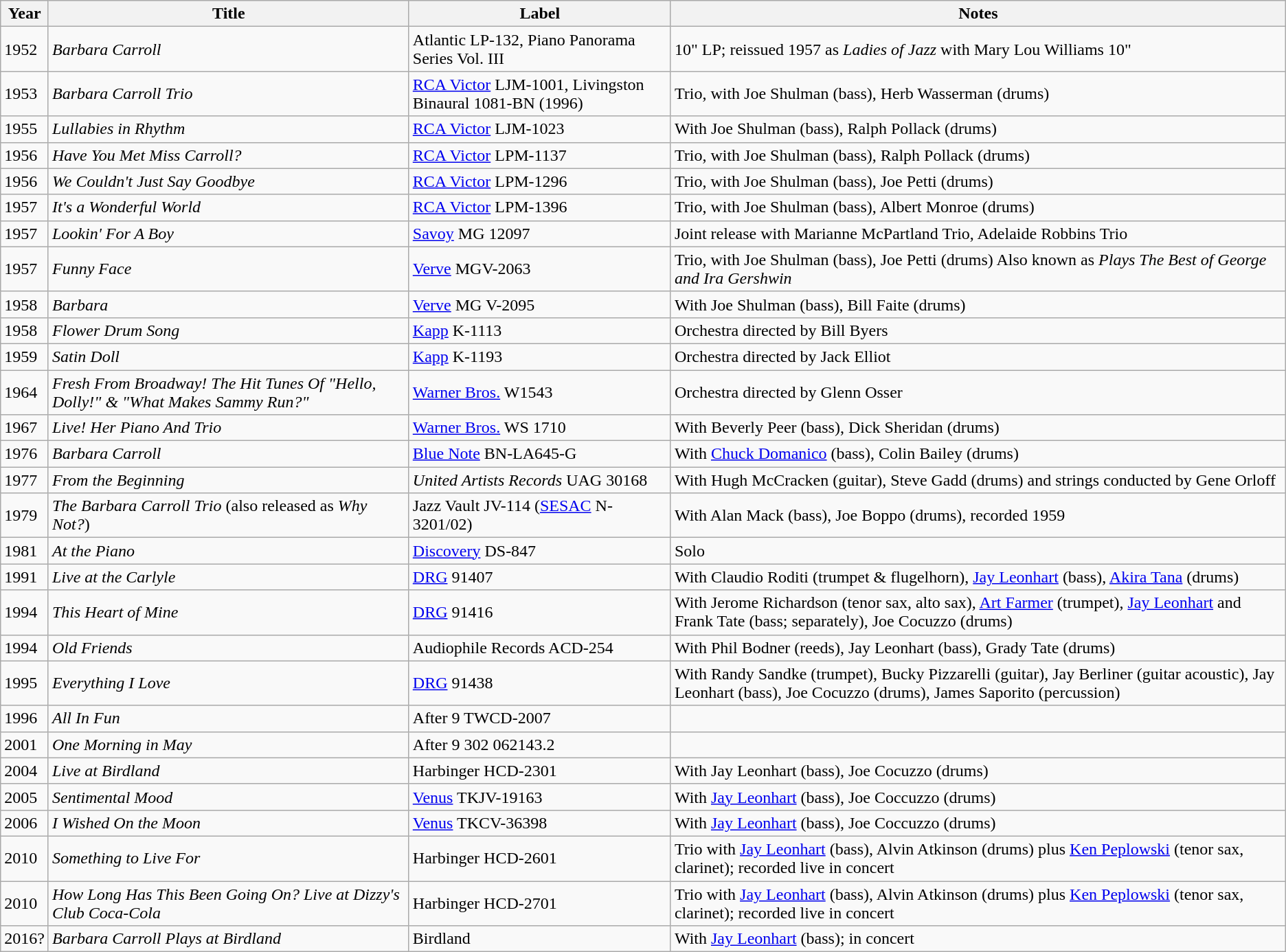<table class="wikitable sortable">
<tr>
<th>Year</th>
<th>Title</th>
<th>Label</th>
<th>Notes</th>
</tr>
<tr>
<td>1952</td>
<td><em>Barbara Carroll</em></td>
<td>Atlantic LP-132, Piano Panorama Series Vol. III</td>
<td>10" LP; reissued 1957 as <em>Ladies of Jazz</em> with Mary Lou Williams 10"</td>
</tr>
<tr>
<td>1953</td>
<td><em>Barbara Carroll Trio</em></td>
<td><a href='#'>RCA Victor</a> LJM-1001, Livingston Binaural 1081-BN (1996)</td>
<td>Trio, with Joe Shulman (bass), Herb Wasserman (drums)</td>
</tr>
<tr>
<td>1955</td>
<td><em>Lullabies in Rhythm</em></td>
<td><a href='#'>RCA Victor</a> LJM-1023</td>
<td>With Joe Shulman (bass), Ralph Pollack (drums)</td>
</tr>
<tr>
<td>1956</td>
<td><em>Have You Met Miss Carroll?</em></td>
<td><a href='#'>RCA Victor</a> LPM-1137</td>
<td>Trio, with Joe Shulman (bass), Ralph Pollack (drums)</td>
</tr>
<tr>
<td>1956</td>
<td><em>We Couldn't Just Say Goodbye</em></td>
<td><a href='#'>RCA Victor</a> LPM-1296</td>
<td>Trio, with Joe Shulman (bass), Joe Petti (drums)</td>
</tr>
<tr>
<td>1957</td>
<td><em>It's a Wonderful World</em></td>
<td><a href='#'>RCA Victor</a> LPM-1396</td>
<td>Trio, with Joe Shulman (bass), Albert Monroe (drums)</td>
</tr>
<tr>
<td>1957</td>
<td><em>Lookin' For A Boy</em></td>
<td><a href='#'>Savoy</a> MG 12097</td>
<td>Joint release with Marianne McPartland Trio, Adelaide Robbins Trio</td>
</tr>
<tr>
<td>1957</td>
<td><em>Funny Face</em></td>
<td><a href='#'>Verve</a> MGV-2063</td>
<td>Trio, with Joe Shulman (bass), Joe Petti (drums) Also known as <em>Plays The Best of George and Ira Gershwin</em></td>
</tr>
<tr>
<td>1958</td>
<td><em>Barbara</em></td>
<td><a href='#'>Verve</a> MG V-2095</td>
<td>With Joe Shulman (bass), Bill Faite (drums)</td>
</tr>
<tr>
<td>1958</td>
<td><em>Flower Drum Song</em></td>
<td><a href='#'>Kapp</a> K-1113</td>
<td>Orchestra directed by Bill Byers</td>
</tr>
<tr>
<td>1959</td>
<td><em>Satin Doll</em></td>
<td><a href='#'>Kapp</a> K-1193</td>
<td>Orchestra directed by Jack Elliot</td>
</tr>
<tr>
<td>1964</td>
<td><em>Fresh From Broadway! The Hit Tunes Of "Hello, Dolly!" & "What Makes Sammy Run?"</em></td>
<td><a href='#'>Warner Bros.</a> W1543</td>
<td>Orchestra directed by Glenn Osser</td>
</tr>
<tr>
<td>1967</td>
<td><em>Live! Her Piano And Trio</em></td>
<td><a href='#'>Warner Bros.</a> WS 1710</td>
<td>With Beverly Peer (bass), Dick Sheridan (drums)</td>
</tr>
<tr>
<td>1976</td>
<td><em>Barbara Carroll</em></td>
<td><a href='#'>Blue Note</a> BN-LA645-G</td>
<td>With <a href='#'>Chuck Domanico</a> (bass), Colin Bailey (drums)</td>
</tr>
<tr>
<td>1977</td>
<td><em>From the Beginning</em></td>
<td><em>United Artists Records</em> UAG 30168</td>
<td>With Hugh McCracken (guitar), Steve Gadd (drums) and strings conducted by Gene Orloff</td>
</tr>
<tr>
<td>1979</td>
<td><em>The Barbara Carroll Trio</em> (also released as <em>Why Not?</em>)</td>
<td>Jazz Vault JV-114 (<a href='#'>SESAC</a> N-3201/02)</td>
<td>With Alan Mack (bass), Joe Boppo (drums), recorded 1959</td>
</tr>
<tr>
<td>1981</td>
<td><em>At the Piano</em></td>
<td><a href='#'>Discovery</a> DS-847</td>
<td>Solo</td>
</tr>
<tr>
<td>1991</td>
<td><em>Live at the Carlyle</em></td>
<td><a href='#'>DRG</a> 91407</td>
<td>With Claudio Roditi (trumpet & flugelhorn), <a href='#'>Jay Leonhart</a> (bass), <a href='#'>Akira Tana</a> (drums)</td>
</tr>
<tr>
<td>1994</td>
<td><em>This Heart of Mine</em></td>
<td><a href='#'>DRG</a> 91416</td>
<td>With Jerome Richardson (tenor sax, alto sax), <a href='#'>Art Farmer</a> (trumpet), <a href='#'>Jay Leonhart</a> and Frank Tate (bass; separately), Joe Cocuzzo (drums)</td>
</tr>
<tr>
<td>1994</td>
<td><em>Old Friends</em></td>
<td>Audiophile Records ACD-254</td>
<td>With Phil Bodner (reeds), Jay Leonhart (bass), Grady Tate (drums)</td>
</tr>
<tr>
<td>1995</td>
<td><em>Everything I Love</em></td>
<td><a href='#'>DRG</a> 91438</td>
<td>With Randy Sandke (trumpet), Bucky Pizzarelli (guitar), Jay Berliner (guitar acoustic), Jay Leonhart (bass), Joe Cocuzzo (drums), James Saporito (percussion)</td>
</tr>
<tr>
<td>1996</td>
<td><em>All In Fun</em></td>
<td>After 9 TWCD-2007</td>
<td></td>
</tr>
<tr>
<td>2001</td>
<td><em>One Morning in May</em></td>
<td>After 9 302 062143.2</td>
<td></td>
</tr>
<tr>
<td>2004</td>
<td><em>Live at Birdland</em></td>
<td>Harbinger HCD-2301</td>
<td>With Jay Leonhart (bass), Joe Cocuzzo (drums)</td>
</tr>
<tr>
<td>2005</td>
<td><em>Sentimental Mood</em></td>
<td><a href='#'>Venus</a> TKJV-19163</td>
<td>With <a href='#'>Jay Leonhart</a> (bass), Joe Coccuzzo (drums)</td>
</tr>
<tr>
<td>2006</td>
<td><em>I Wished On the Moon</em></td>
<td><a href='#'>Venus</a> TKCV-36398</td>
<td>With <a href='#'>Jay Leonhart</a> (bass), Joe Coccuzzo (drums)</td>
</tr>
<tr>
<td>2010</td>
<td><em>Something to Live For</em></td>
<td>Harbinger HCD-2601</td>
<td>Trio with <a href='#'>Jay Leonhart</a> (bass), Alvin Atkinson (drums) plus <a href='#'>Ken Peplowski</a> (tenor sax, clarinet); recorded live in concert</td>
</tr>
<tr>
<td>2010</td>
<td><em>How Long Has This Been Going On? Live at Dizzy's Club Coca-Cola</em></td>
<td>Harbinger HCD-2701</td>
<td>Trio with <a href='#'>Jay Leonhart</a> (bass), Alvin Atkinson (drums) plus <a href='#'>Ken Peplowski</a> (tenor sax, clarinet); recorded live in concert</td>
</tr>
<tr>
<td>2016?</td>
<td><em>Barbara Carroll Plays at Birdland</em></td>
<td>Birdland</td>
<td>With <a href='#'>Jay Leonhart</a> (bass); in concert</td>
</tr>
</table>
